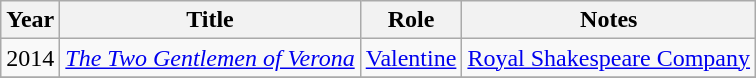<table class="wikitable sortable">
<tr>
<th>Year</th>
<th>Title</th>
<th>Role</th>
<th>Notes</th>
</tr>
<tr>
<td>2014</td>
<td><em><a href='#'>The Two Gentlemen of Verona</a></em></td>
<td><a href='#'>Valentine</a></td>
<td><a href='#'>Royal Shakespeare Company</a></td>
</tr>
<tr>
</tr>
</table>
